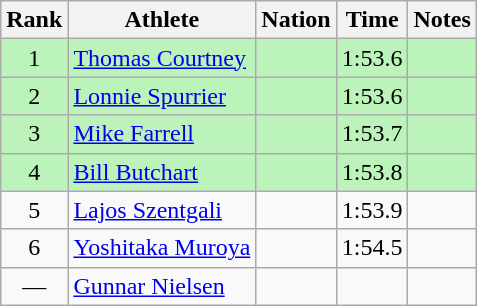<table class="wikitable sortable" style="text-align:center">
<tr>
<th>Rank</th>
<th>Athlete</th>
<th>Nation</th>
<th>Time</th>
<th>Notes</th>
</tr>
<tr bgcolor=bbf3bb>
<td>1</td>
<td align=left><a href='#'>Thomas Courtney</a></td>
<td align=left></td>
<td>1:53.6</td>
<td></td>
</tr>
<tr bgcolor=bbf3bb>
<td>2</td>
<td align=left><a href='#'>Lonnie Spurrier</a></td>
<td align=left></td>
<td>1:53.6</td>
<td></td>
</tr>
<tr bgcolor=bbf3bb>
<td>3</td>
<td align=left><a href='#'>Mike Farrell</a></td>
<td align=left></td>
<td>1:53.7</td>
<td></td>
</tr>
<tr bgcolor=bbf3bb>
<td>4</td>
<td align=left><a href='#'>Bill Butchart</a></td>
<td align=left></td>
<td>1:53.8</td>
<td></td>
</tr>
<tr>
<td>5</td>
<td align=left><a href='#'>Lajos Szentgali</a></td>
<td align=left></td>
<td>1:53.9</td>
<td></td>
</tr>
<tr>
<td>6</td>
<td align=left><a href='#'>Yoshitaka Muroya</a></td>
<td align=left></td>
<td>1:54.5</td>
<td></td>
</tr>
<tr>
<td data-sort-value=7>—</td>
<td align=left><a href='#'>Gunnar Nielsen</a></td>
<td align=left></td>
<td></td>
<td></td>
</tr>
</table>
